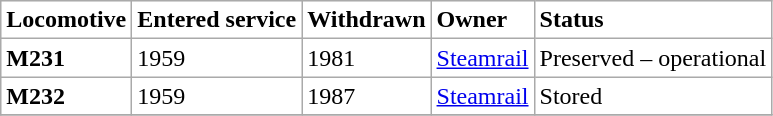<table class="wikitable">
<tr bgcolor="#FFFFFF">
<td><strong>Locomotive</strong></td>
<td><strong>Entered service</strong></td>
<td><strong>Withdrawn</strong></td>
<td><strong>Owner</strong></td>
<td><strong>Status</strong></td>
</tr>
<tr bgcolor="#FFFFFF">
<td><strong>M231</strong></td>
<td>1959</td>
<td>1981</td>
<td><a href='#'>Steamrail</a></td>
<td>Preserved – operational</td>
</tr>
<tr bgcolor="#FFFFFF">
<td><strong>M232</strong></td>
<td>1959</td>
<td>1987</td>
<td><a href='#'>Steamrail</a></td>
<td>Stored</td>
</tr>
<tr bgcolor="#FFFFFF">
</tr>
</table>
